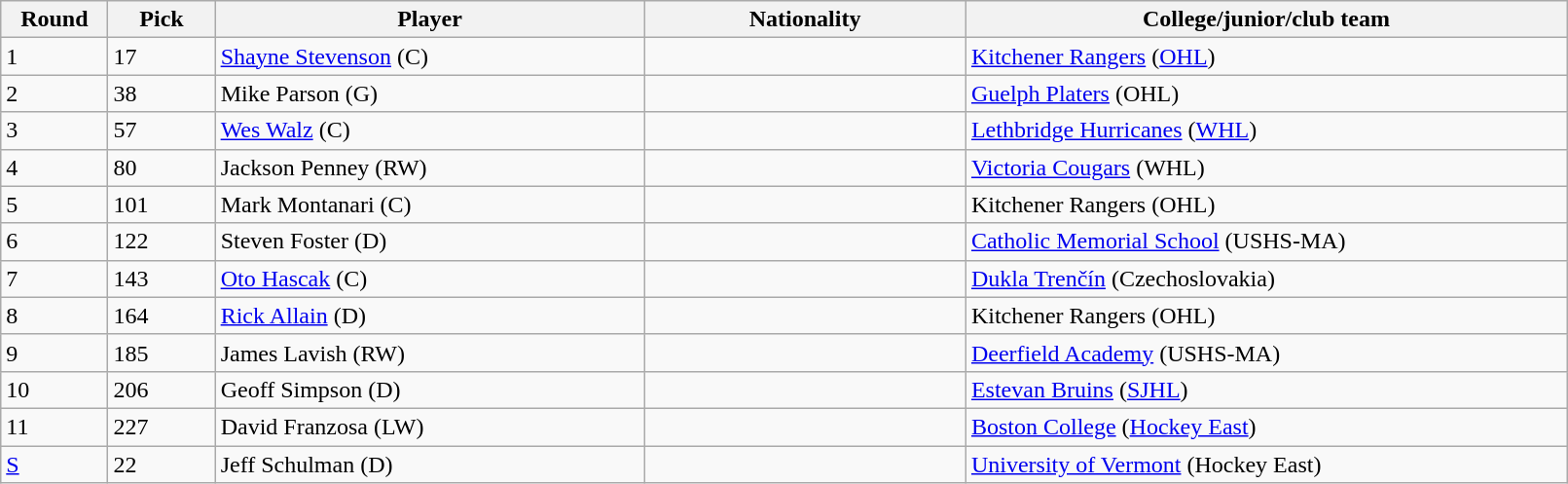<table class="wikitable">
<tr>
<th bgcolor="#DDDDFF" width="5%">Round</th>
<th bgcolor="#DDDDFF" width="5%">Pick</th>
<th bgcolor="#DDDDFF" width="20%">Player</th>
<th bgcolor="#DDDDFF" width="15%">Nationality</th>
<th bgcolor="#DDDDFF" width="28%">College/junior/club team</th>
</tr>
<tr>
<td>1</td>
<td>17</td>
<td><a href='#'>Shayne Stevenson</a> (C)</td>
<td></td>
<td><a href='#'>Kitchener Rangers</a> (<a href='#'>OHL</a>)</td>
</tr>
<tr>
<td>2</td>
<td>38</td>
<td>Mike Parson (G)</td>
<td></td>
<td><a href='#'>Guelph Platers</a> (OHL)</td>
</tr>
<tr>
<td>3</td>
<td>57</td>
<td><a href='#'>Wes Walz</a> (C)</td>
<td></td>
<td><a href='#'>Lethbridge Hurricanes</a> (<a href='#'>WHL</a>)</td>
</tr>
<tr>
<td>4</td>
<td>80</td>
<td>Jackson Penney (RW)</td>
<td></td>
<td><a href='#'>Victoria Cougars</a> (WHL)</td>
</tr>
<tr>
<td>5</td>
<td>101</td>
<td>Mark Montanari (C)</td>
<td></td>
<td>Kitchener Rangers (OHL)</td>
</tr>
<tr>
<td>6</td>
<td>122</td>
<td>Steven Foster (D)</td>
<td></td>
<td><a href='#'>Catholic Memorial School</a> (USHS-MA)</td>
</tr>
<tr>
<td>7</td>
<td>143</td>
<td><a href='#'>Oto Hascak</a> (C)</td>
<td></td>
<td><a href='#'>Dukla Trenčín</a> (Czechoslovakia)</td>
</tr>
<tr>
<td>8</td>
<td>164</td>
<td><a href='#'>Rick Allain</a> (D)</td>
<td></td>
<td>Kitchener Rangers (OHL)</td>
</tr>
<tr>
<td>9</td>
<td>185</td>
<td>James Lavish (RW)</td>
<td></td>
<td><a href='#'>Deerfield Academy</a> (USHS-MA)</td>
</tr>
<tr>
<td>10</td>
<td>206</td>
<td>Geoff Simpson (D)</td>
<td></td>
<td><a href='#'>Estevan Bruins</a> (<a href='#'>SJHL</a>)</td>
</tr>
<tr>
<td>11</td>
<td>227</td>
<td>David Franzosa (LW)</td>
<td></td>
<td><a href='#'>Boston College</a> (<a href='#'>Hockey East</a>)</td>
</tr>
<tr>
<td><a href='#'>S</a></td>
<td>22</td>
<td>Jeff Schulman (D)</td>
<td></td>
<td><a href='#'>University of Vermont</a> (Hockey East)</td>
</tr>
</table>
